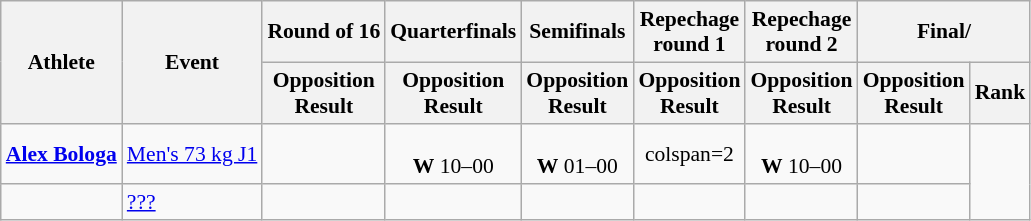<table class= wikitable style="font-size:90%">
<tr>
<th rowspan="2">Athlete</th>
<th rowspan="2">Event</th>
<th>Round of 16</th>
<th>Quarterfinals</th>
<th>Semifinals</th>
<th>Repechage <br>round 1</th>
<th>Repechage <br>round 2</th>
<th colspan=2>Final/<br></th>
</tr>
<tr>
<th>Opposition<br>Result</th>
<th>Opposition<br>Result</th>
<th>Opposition<br>Result</th>
<th>Opposition<br>Result</th>
<th>Opposition<br>Result</th>
<th>Opposition<br>Result</th>
<th>Rank</th>
</tr>
<tr align=center>
<td align=left><strong><a href='#'>Alex Bologa</a></strong></td>
<td align=left><a href='#'>Men's 73 kg J1</a></td>
<td></td>
<td><br><strong>W</strong> 10–00</td>
<td><br><strong>W</strong> 01–00</td>
<td>colspan=2 </td>
<td><br><strong>W</strong> 10–00</td>
<td></td>
</tr>
<tr align=center>
<td align=left> </td>
<td align=left><a href='#'>???</a></td>
<td></td>
<td></td>
<td></td>
<td></td>
<td></td>
<td></td>
</tr>
</table>
